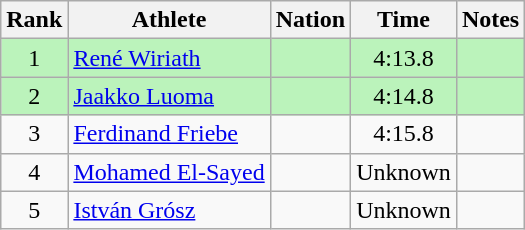<table class="wikitable sortable" style="text-align:center">
<tr>
<th>Rank</th>
<th>Athlete</th>
<th>Nation</th>
<th>Time</th>
<th>Notes</th>
</tr>
<tr bgcolor=bbf3bb>
<td>1</td>
<td align=left><a href='#'>René Wiriath</a></td>
<td align=left></td>
<td>4:13.8</td>
<td></td>
</tr>
<tr bgcolor=bbf3bb>
<td>2</td>
<td align=left><a href='#'>Jaakko Luoma</a></td>
<td align=left></td>
<td>4:14.8</td>
<td></td>
</tr>
<tr>
<td>3</td>
<td align=left><a href='#'>Ferdinand Friebe</a></td>
<td align=left></td>
<td>4:15.8</td>
<td></td>
</tr>
<tr>
<td>4</td>
<td align=left><a href='#'>Mohamed El-Sayed</a></td>
<td align=left></td>
<td data-sort-value=5:00.0>Unknown</td>
<td></td>
</tr>
<tr>
<td>5</td>
<td align=left><a href='#'>István Grósz</a></td>
<td align=left></td>
<td data-sort-value=6:00.0>Unknown</td>
<td></td>
</tr>
</table>
